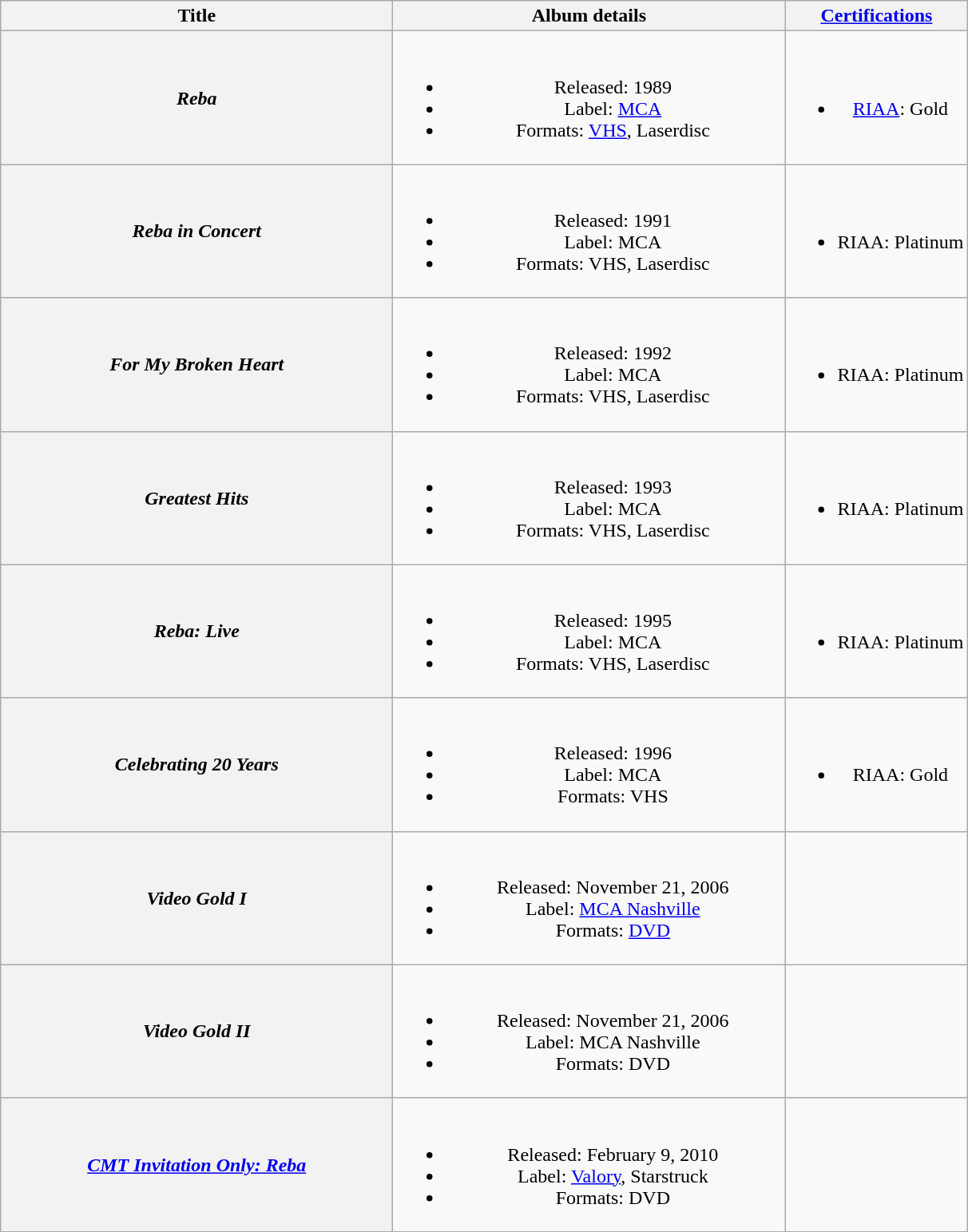<table class="wikitable plainrowheaders" style="text-align:center;">
<tr>
<th scope="col" style="width:20em;">Title</th>
<th scope="col" style="width:20em;">Album details</th>
<th scope="col"><a href='#'>Certifications</a></th>
</tr>
<tr>
<th scope="row"><em>Reba</em></th>
<td><br><ul><li>Released: 1989</li><li>Label: <a href='#'>MCA</a></li><li>Formats: <a href='#'>VHS</a>, Laserdisc</li></ul></td>
<td><br><ul><li><a href='#'>RIAA</a>: Gold</li></ul></td>
</tr>
<tr>
<th scope="row"><em>Reba in Concert</em></th>
<td><br><ul><li>Released: 1991</li><li>Label: MCA</li><li>Formats: VHS, Laserdisc</li></ul></td>
<td><br><ul><li>RIAA: Platinum</li></ul></td>
</tr>
<tr>
<th scope="row"><em>For My Broken Heart</em></th>
<td><br><ul><li>Released: 1992</li><li>Label: MCA</li><li>Formats: VHS, Laserdisc</li></ul></td>
<td><br><ul><li>RIAA: Platinum</li></ul></td>
</tr>
<tr>
<th scope="row"><em>Greatest Hits</em></th>
<td><br><ul><li>Released: 1993</li><li>Label: MCA</li><li>Formats: VHS, Laserdisc</li></ul></td>
<td><br><ul><li>RIAA: Platinum</li></ul></td>
</tr>
<tr>
<th scope="row"><em>Reba: Live</em></th>
<td><br><ul><li>Released: 1995</li><li>Label: MCA</li><li>Formats: VHS, Laserdisc</li></ul></td>
<td><br><ul><li>RIAA: Platinum</li></ul></td>
</tr>
<tr>
<th scope="row"><em>Celebrating 20 Years</em></th>
<td><br><ul><li>Released: 1996</li><li>Label: MCA</li><li>Formats: VHS</li></ul></td>
<td><br><ul><li>RIAA: Gold</li></ul></td>
</tr>
<tr>
<th scope="row"><em>Video Gold I</em></th>
<td><br><ul><li>Released: November 21, 2006</li><li>Label: <a href='#'>MCA Nashville</a></li><li>Formats: <a href='#'>DVD</a></li></ul></td>
<td></td>
</tr>
<tr>
<th scope="row"><em>Video Gold II</em></th>
<td><br><ul><li>Released: November 21, 2006</li><li>Label: MCA Nashville</li><li>Formats: DVD</li></ul></td>
<td></td>
</tr>
<tr>
<th scope="row"><em><a href='#'>CMT Invitation Only: Reba</a></em></th>
<td><br><ul><li>Released: February 9, 2010</li><li>Label: <a href='#'>Valory</a>, Starstruck</li><li>Formats: DVD</li></ul></td>
<td></td>
</tr>
<tr>
</tr>
</table>
